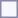<table style="border:1px solid #8888aa; background-color:#f7f8ff; padding:5px; font-size:95%; margin: 0px 12px 12px 0px;">
</table>
